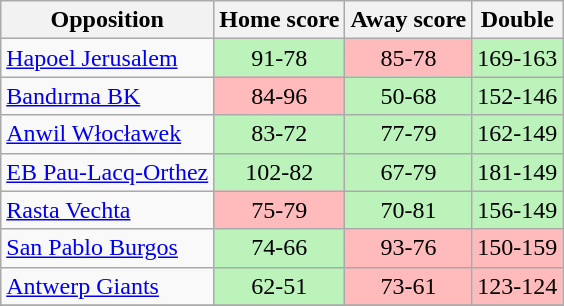<table class="wikitable" style="text-align: center;">
<tr>
<th>Opposition</th>
<th>Home score</th>
<th>Away score</th>
<th>Double</th>
</tr>
<tr>
<td align="left"> <a href='#'>Hapoel Jerusalem</a></td>
<td bgcolor=#BBF3BB>91-78</td>
<td bgcolor=#FFBBBB>85-78</td>
<td bgcolor=#BBF3BB>169-163</td>
</tr>
<tr>
<td align="left"> <a href='#'>Bandırma BK</a></td>
<td bgcolor=#FFBBBB>84-96</td>
<td bgcolor=#BBF3BB>50-68</td>
<td bgcolor=#BBF3BB>152-146</td>
</tr>
<tr>
<td align="left"> <a href='#'>Anwil Włocławek</a></td>
<td bgcolor=#BBF3BB>83-72</td>
<td bgcolor=#BBF3BB>77-79</td>
<td bgcolor=#BBF3BB>162-149</td>
</tr>
<tr>
<td align="left"> <a href='#'>EB Pau-Lacq-Orthez</a></td>
<td bgcolor=#BBF3BB>102-82</td>
<td bgcolor=#BBF3BB>67-79</td>
<td bgcolor=#BBF3BB>181-149</td>
</tr>
<tr>
<td align="left"> <a href='#'>Rasta Vechta</a></td>
<td bgcolor=#FFBBBB>75-79</td>
<td bgcolor=#BBF3BB>70-81</td>
<td bgcolor=#BBF3BB>156-149</td>
</tr>
<tr>
<td align="left"> <a href='#'>San Pablo Burgos</a></td>
<td bgcolor=#BBF3BB>74-66</td>
<td bgcolor=#FFBBBB>93-76</td>
<td bgcolor=#FFBBBB>150-159</td>
</tr>
<tr>
<td align="left"> <a href='#'>Antwerp Giants</a></td>
<td bgcolor=#BBF3BB>62-51</td>
<td bgcolor=#FFBBBB>73-61</td>
<td bgcolor=#FFBBBB>123-124</td>
</tr>
<tr>
</tr>
</table>
